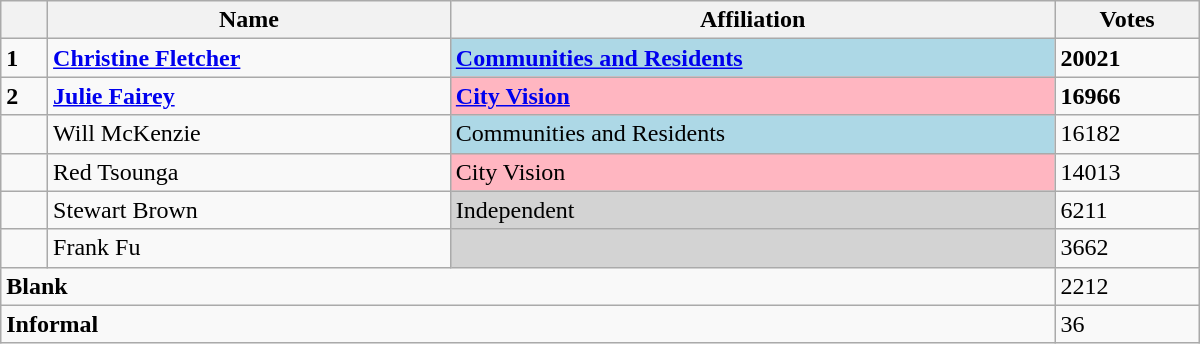<table class="wikitable sortable" style="width:50em">
<tr>
<th></th>
<th>Name</th>
<th>Affiliation</th>
<th>Votes</th>
</tr>
<tr>
<td><strong>1</strong></td>
<td><strong><a href='#'>Christine Fletcher</a></strong></td>
<td bgcolor="lightblue"><strong><a href='#'>Communities and Residents</a></strong></td>
<td><strong>20021</strong></td>
</tr>
<tr>
<td><strong>2</strong></td>
<td><strong><a href='#'>Julie Fairey</a></strong></td>
<td bgcolor="lightpink"><a href='#'><strong>City Vision</strong></a></td>
<td><strong>16966</strong></td>
</tr>
<tr>
<td></td>
<td>Will McKenzie</td>
<td bgcolor="lightblue">Communities and Residents</td>
<td>16182</td>
</tr>
<tr>
<td></td>
<td>Red Tsounga</td>
<td bgcolor="lightpink">City Vision</td>
<td>14013</td>
</tr>
<tr>
<td></td>
<td>Stewart Brown</td>
<td bgcolor="lightgrey">Independent</td>
<td>6211</td>
</tr>
<tr>
<td></td>
<td>Frank Fu</td>
<td bgcolor="lightgrey"></td>
<td>3662</td>
</tr>
<tr>
<td colspan="3"><strong>Blank</strong></td>
<td>2212</td>
</tr>
<tr>
<td colspan="3"><strong>Informal</strong></td>
<td>36</td>
</tr>
</table>
